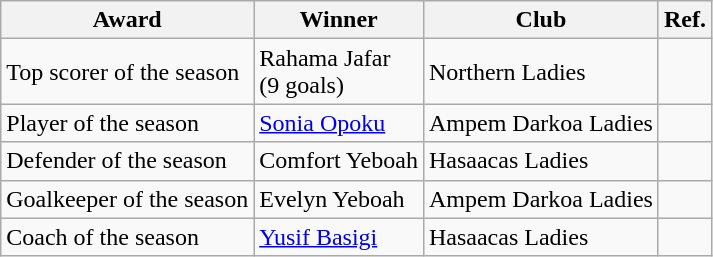<table class="wikitable">
<tr>
<th>Award</th>
<th>Winner</th>
<th>Club</th>
<th>Ref.</th>
</tr>
<tr>
<td>Top scorer of the season</td>
<td> Rahama Jafar<br>(9 goals)</td>
<td>Northern Ladies</td>
<td></td>
</tr>
<tr>
<td>Player of the season</td>
<td> <a href='#'>Sonia Opoku</a></td>
<td>Ampem Darkoa Ladies</td>
<td></td>
</tr>
<tr>
<td>Defender of the season</td>
<td> Comfort Yeboah</td>
<td>Hasaacas Ladies</td>
<td></td>
</tr>
<tr>
<td>Goalkeeper of the season</td>
<td> Evelyn Yeboah</td>
<td>Ampem Darkoa Ladies</td>
<td></td>
</tr>
<tr>
<td>Coach of the season</td>
<td> <a href='#'>Yusif Basigi</a></td>
<td>Hasaacas Ladies</td>
<td></td>
</tr>
</table>
